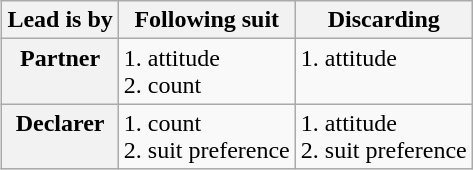<table class="wikitable"  style="float:right; margin-left:10px;">
<tr>
<th>Lead is by</th>
<th>Following suit</th>
<th>Discarding</th>
</tr>
<tr valign=top>
<th>Partner</th>
<td>1. attitude<br>2. count</td>
<td>1. attitude</td>
</tr>
<tr valign=top>
<th>Declarer</th>
<td>1. count<br>2. suit preference</td>
<td>1. attitude<br>2. suit preference</td>
</tr>
</table>
